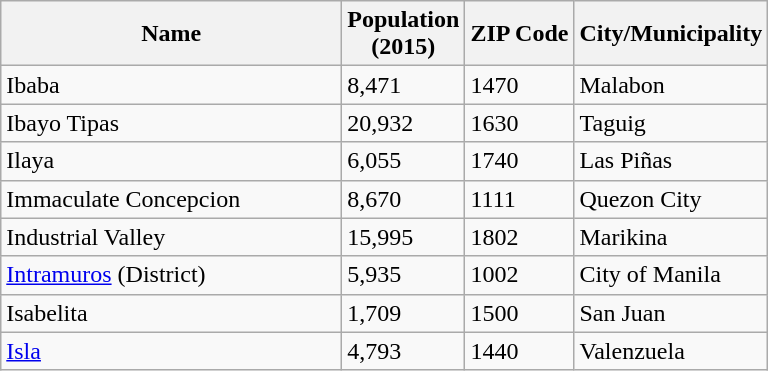<table class="wikitable sortable">
<tr>
<th style="width: 220px;">Name</th>
<th>Population<br>(2015)</th>
<th>ZIP Code</th>
<th>City/Municipality</th>
</tr>
<tr>
<td>Ibaba</td>
<td>8,471</td>
<td>1470</td>
<td>Malabon</td>
</tr>
<tr>
<td>Ibayo Tipas</td>
<td>20,932</td>
<td>1630</td>
<td>Taguig</td>
</tr>
<tr>
<td>Ilaya</td>
<td>6,055</td>
<td>1740</td>
<td>Las Piñas</td>
</tr>
<tr>
<td>Immaculate Concepcion</td>
<td>8,670</td>
<td>1111</td>
<td>Quezon City</td>
</tr>
<tr>
<td>Industrial Valley</td>
<td>15,995</td>
<td>1802</td>
<td>Marikina</td>
</tr>
<tr>
<td><a href='#'>Intramuros</a> (District)</td>
<td>5,935</td>
<td>1002</td>
<td>City of Manila</td>
</tr>
<tr>
<td>Isabelita</td>
<td>1,709</td>
<td>1500</td>
<td>San Juan</td>
</tr>
<tr>
<td><a href='#'>Isla</a></td>
<td>4,793</td>
<td>1440</td>
<td>Valenzuela</td>
</tr>
</table>
